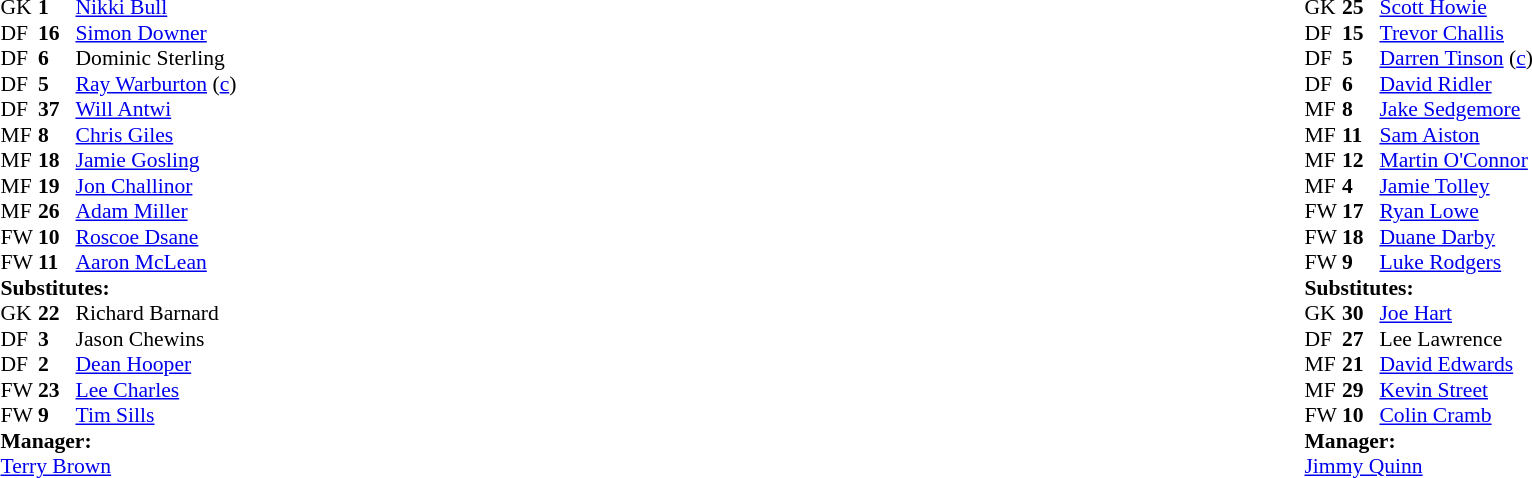<table width="100%">
<tr>
<td valign="top" width="50%"><br><table style="font-size: 90%" cellspacing="0" cellpadding="0">
<tr>
<td colspan="4"></td>
</tr>
<tr>
<th width="25"></th>
<th width="25"></th>
</tr>
<tr>
<td>GK</td>
<td><strong>1</strong></td>
<td><a href='#'>Nikki Bull</a></td>
</tr>
<tr>
<td>DF</td>
<td><strong>16</strong></td>
<td><a href='#'>Simon Downer</a></td>
<td></td>
<td></td>
</tr>
<tr>
<td>DF</td>
<td><strong>6</strong></td>
<td>Dominic Sterling</td>
<td></td>
</tr>
<tr>
<td>DF</td>
<td><strong>5</strong></td>
<td><a href='#'>Ray Warburton</a> (<a href='#'>c</a>)</td>
</tr>
<tr>
<td>DF</td>
<td><strong>37</strong></td>
<td><a href='#'>Will Antwi</a></td>
</tr>
<tr>
<td>MF</td>
<td><strong>8</strong></td>
<td><a href='#'>Chris Giles</a></td>
</tr>
<tr>
<td>MF</td>
<td><strong>18</strong></td>
<td><a href='#'>Jamie Gosling</a></td>
</tr>
<tr>
<td>MF</td>
<td><strong>19</strong></td>
<td><a href='#'>Jon Challinor</a></td>
</tr>
<tr>
<td>MF</td>
<td><strong>26</strong></td>
<td><a href='#'>Adam Miller</a></td>
</tr>
<tr>
<td>FW</td>
<td><strong>10</strong></td>
<td><a href='#'>Roscoe Dsane</a></td>
<td></td>
<td></td>
</tr>
<tr>
<td>FW</td>
<td><strong>11</strong></td>
<td><a href='#'>Aaron McLean</a></td>
<td></td>
<td></td>
</tr>
<tr>
<td colspan=4><strong>Substitutes:</strong></td>
</tr>
<tr>
<td>GK</td>
<td><strong>22</strong></td>
<td>Richard Barnard</td>
</tr>
<tr>
<td>DF</td>
<td><strong>3</strong></td>
<td>Jason Chewins</td>
</tr>
<tr>
<td>DF</td>
<td><strong>2</strong></td>
<td><a href='#'>Dean Hooper</a></td>
<td></td>
<td></td>
</tr>
<tr>
<td>FW</td>
<td><strong>23</strong></td>
<td><a href='#'>Lee Charles</a></td>
<td></td>
<td></td>
</tr>
<tr>
<td>FW</td>
<td><strong>9</strong></td>
<td><a href='#'>Tim Sills</a></td>
<td></td>
<td></td>
</tr>
<tr>
<td colspan=4><strong>Manager:</strong></td>
</tr>
<tr>
<td colspan="4"><a href='#'>Terry Brown</a></td>
</tr>
</table>
</td>
<td></td>
<td valign="top" width="50%"><br><table style="font-size: 90%" cellspacing="0" cellpadding="0" align=center>
<tr>
<td colspan="4"></td>
</tr>
<tr>
<th width="25"></th>
<th width="25"></th>
</tr>
<tr>
<td>GK</td>
<td><strong>25</strong></td>
<td><a href='#'>Scott Howie</a></td>
</tr>
<tr>
<td>DF</td>
<td><strong>15</strong></td>
<td><a href='#'>Trevor Challis</a></td>
</tr>
<tr>
<td>DF</td>
<td><strong>5</strong></td>
<td><a href='#'>Darren Tinson</a> (<a href='#'>c</a>)</td>
<td></td>
<td></td>
</tr>
<tr>
<td>DF</td>
<td><strong>6</strong></td>
<td><a href='#'>David Ridler</a> </td>
</tr>
<tr>
<td>MF</td>
<td><strong>8</strong></td>
<td><a href='#'>Jake Sedgemore</a></td>
</tr>
<tr>
<td>MF</td>
<td><strong>11</strong></td>
<td><a href='#'>Sam Aiston</a></td>
</tr>
<tr>
<td>MF</td>
<td><strong>12</strong></td>
<td><a href='#'>Martin O'Connor</a></td>
<td></td>
<td></td>
</tr>
<tr>
<td>MF</td>
<td><strong>4</strong></td>
<td><a href='#'>Jamie Tolley</a></td>
</tr>
<tr>
<td>FW</td>
<td><strong>17</strong></td>
<td><a href='#'>Ryan Lowe</a></td>
<td></td>
</tr>
<tr>
<td>FW</td>
<td><strong>18</strong></td>
<td><a href='#'>Duane Darby</a></td>
<td></td>
<td></td>
</tr>
<tr>
<td>FW</td>
<td><strong>9</strong></td>
<td><a href='#'>Luke Rodgers</a></td>
</tr>
<tr>
<td colspan=4><strong>Substitutes:</strong></td>
</tr>
<tr>
<td>GK</td>
<td><strong>30</strong></td>
<td><a href='#'>Joe Hart</a></td>
</tr>
<tr>
<td>DF</td>
<td><strong>27</strong></td>
<td>Lee Lawrence</td>
<td></td>
<td></td>
</tr>
<tr>
<td>MF</td>
<td><strong>21</strong></td>
<td><a href='#'>David Edwards</a></td>
</tr>
<tr>
<td>MF</td>
<td><strong>29</strong></td>
<td><a href='#'>Kevin Street</a></td>
<td></td>
<td></td>
</tr>
<tr>
<td>FW</td>
<td><strong>10</strong></td>
<td><a href='#'>Colin Cramb</a></td>
<td></td>
<td></td>
</tr>
<tr>
<td colspan=4><strong>Manager:</strong></td>
</tr>
<tr>
<td colspan="4"><a href='#'>Jimmy Quinn</a></td>
</tr>
</table>
</td>
</tr>
</table>
